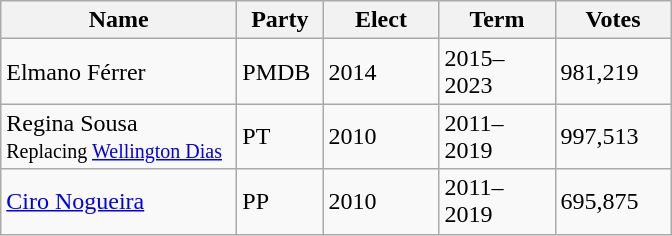<table class="wikitable sortable">
<tr>
<th style="width:150px;">Name</th>
<th style="width:50px;">Party</th>
<th style="width:70px;">Elect</th>
<th style="width:70px;">Term</th>
<th style="width:70px;">Votes</th>
</tr>
<tr>
<td>Elmano Férrer</td>
<td>PMDB</td>
<td>2014</td>
<td>2015–2023</td>
<td>981,219</td>
</tr>
<tr>
<td>Regina Sousa<br><small>Replacing <a href='#'>Wellington Dias</a></small></td>
<td>PT</td>
<td>2010</td>
<td>2011–2019</td>
<td>997,513</td>
</tr>
<tr>
<td><a href='#'>Ciro Nogueira</a></td>
<td>PP</td>
<td>2010</td>
<td>2011–2019</td>
<td>695,875</td>
</tr>
</table>
